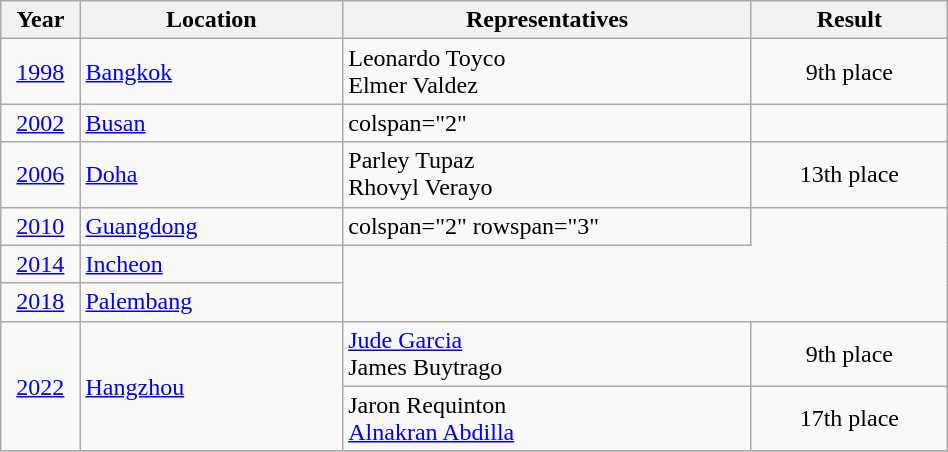<table class="wikitable" style="font-size:100%; width:50%;">
<tr>
<th style= "align=center; width:10em;">Year</th>
<th style= "align=center; width:60em;">Location</th>
<th style= "align=center; width:100em;">Representatives</th>
<th style= "align=center; width:50em;">Result</th>
</tr>
<tr>
<td align=center><a href='#'>1998</a></td>
<td> <a href='#'>Bangkok</a></td>
<td>Leonardo Toyco <br> Elmer Valdez</td>
<td align=center>9th place</td>
</tr>
<tr>
<td align=center><a href='#'>2002</a></td>
<td> <a href='#'>Busan</a></td>
<td>colspan="2" <small>  </small></td>
</tr>
<tr>
<td align=center><a href='#'>2006</a></td>
<td> <a href='#'>Doha</a></td>
<td>Parley Tupaz <br> Rhovyl Verayo</td>
<td align=center>13th place</td>
</tr>
<tr>
<td align=center><a href='#'>2010</a></td>
<td> <a href='#'>Guangdong</a></td>
<td>colspan="2" rowspan="3" <small>  </small></td>
</tr>
<tr>
<td align=center><a href='#'>2014</a></td>
<td> <a href='#'>Incheon</a></td>
</tr>
<tr>
<td align=center><a href='#'>2018</a></td>
<td> <a href='#'>Palembang</a></td>
</tr>
<tr>
<td align=center rowspan="2"><a href='#'>2022</a></td>
<td rowspan="2"> <a href='#'>Hangzhou</a></td>
<td><a href='#'>Jude Garcia</a> <br> James Buytrago</td>
<td align=center>9th place</td>
</tr>
<tr>
<td>Jaron Requinton <br> <a href='#'>Alnakran Abdilla</a></td>
<td align=center>17th place</td>
</tr>
<tr>
</tr>
</table>
